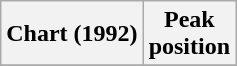<table class="wikitable sortable plainrowheaders" style="text-align:center">
<tr>
<th scope="col">Chart (1992)</th>
<th scope="col">Peak<br> position</th>
</tr>
<tr>
</tr>
</table>
